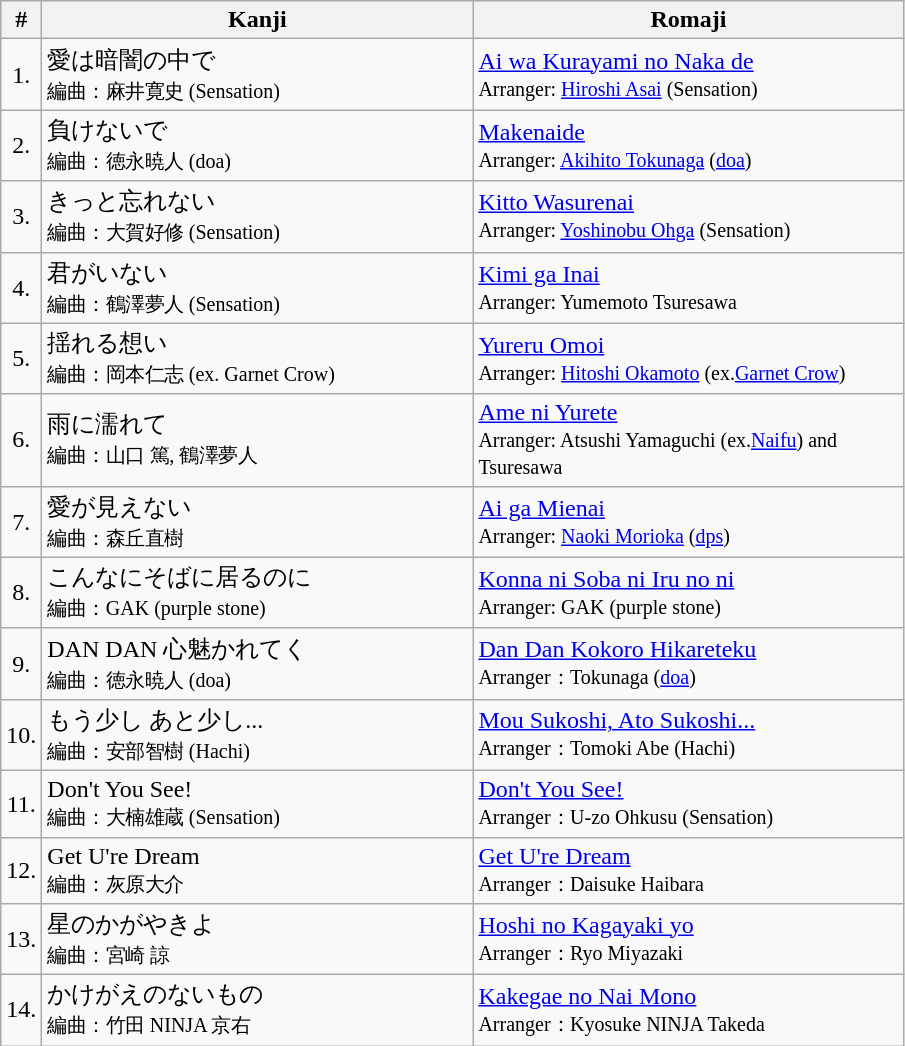<table class="wikitable">
<tr>
<th width="20" bgcolor="#EEEEEE"><strong>#</strong></th>
<th width="280" bgcolor="#EEEEEE"><strong>Kanji</strong></th>
<th width="280" bgcolor="#EEEEEE"><strong>Romaji</strong></th>
</tr>
<tr>
<td align="center">1.</td>
<td>愛は暗闇の中で<br><small>編曲：麻井寛史 (Sensation)</small></td>
<td><a href='#'>Ai wa Kurayami no Naka de</a> <br><small>Arranger: <a href='#'>Hiroshi Asai</a> (Sensation)</small></td>
</tr>
<tr>
<td align="center">2.</td>
<td>負けないで <br><small>編曲：徳永暁人 (doa)</small></td>
<td><a href='#'>Makenaide</a> <br><small>Arranger: <a href='#'>Akihito Tokunaga</a> (<a href='#'>doa</a>)</small></td>
</tr>
<tr>
<td align="center">3.</td>
<td>きっと忘れない <br><small>編曲：大賀好修 (Sensation)</small></td>
<td><a href='#'>Kitto Wasurenai</a> <br><small>Arranger: <a href='#'>Yoshinobu Ohga</a> (Sensation)</small></td>
</tr>
<tr>
<td align="center">4.</td>
<td>君がいない <br><small>編曲：鶴澤夢人 (Sensation)</small></td>
<td><a href='#'>Kimi ga Inai</a> <br><small>Arranger: Yumemoto Tsuresawa </small></td>
</tr>
<tr>
<td align="center">5.</td>
<td>揺れる想い <br><small>編曲：岡本仁志 (ex. Garnet Crow)</small></td>
<td><a href='#'>Yureru Omoi</a> <br><small>Arranger: <a href='#'>Hitoshi Okamoto</a> (ex.<a href='#'>Garnet Crow</a>) </small></td>
</tr>
<tr>
<td align="center">6.</td>
<td>雨に濡れて<br><small>編曲：山口 篤, 鶴澤夢人</small></td>
<td><a href='#'>Ame ni Yurete</a> <br><small>Arranger: Atsushi Yamaguchi (ex.<a href='#'>Naifu</a>) and Tsuresawa</small></td>
</tr>
<tr>
<td align="center">7.</td>
<td>愛が見えない<br><small>編曲：森丘直樹</small></td>
<td><a href='#'>Ai ga Mienai</a> <br><small>Arranger: <a href='#'>Naoki Morioka</a> (<a href='#'>dps</a>) </small></td>
</tr>
<tr>
<td align="center">8.</td>
<td>こんなにそばに居るのに <br><small>編曲：GAK (purple stone)</small></td>
<td><a href='#'>Konna ni Soba ni Iru no ni</a> <br><small>Arranger: GAK (purple stone)</small></td>
</tr>
<tr>
<td align="center">9.</td>
<td>DAN DAN 心魅かれてく<br><small>編曲：徳永暁人 (doa)</small></td>
<td><a href='#'>Dan Dan Kokoro Hikareteku</a><br><small>Arranger：Tokunaga (<a href='#'>doa</a>)</small></td>
</tr>
<tr>
<td align="center">10.</td>
<td>もう少し あと少し...<br><small>編曲：安部智樹 (Hachi)</small></td>
<td><a href='#'>Mou Sukoshi, Ato Sukoshi...</a><br><small>Arranger：Tomoki Abe (Hachi)</small></td>
</tr>
<tr>
<td align="center">11.</td>
<td>Don't You See! <br><small>編曲：大楠雄蔵 (Sensation)</small></td>
<td><a href='#'>Don't You See!</a> <br><small>Arranger：U-zo Ohkusu (Sensation)</small></td>
</tr>
<tr>
<td align="center">12.</td>
<td>Get U're Dream <br><small>編曲：灰原大介</small></td>
<td><a href='#'>Get U're Dream</a> <br><small>Arranger：Daisuke Haibara</small></td>
</tr>
<tr>
<td align="center">13.</td>
<td>星のかがやきよ <br><small>編曲：宮崎 諒</small></td>
<td><a href='#'>Hoshi no Kagayaki yo</a>  <br><small>Arranger：Ryo Miyazaki</small></td>
</tr>
<tr>
<td align="center">14.</td>
<td>かけがえのないもの <br><small>編曲：竹田 NINJA 京右</small></td>
<td><a href='#'>Kakegae no Nai Mono</a> <br><small>Arranger：Kyosuke NINJA Takeda</small></td>
</tr>
</table>
